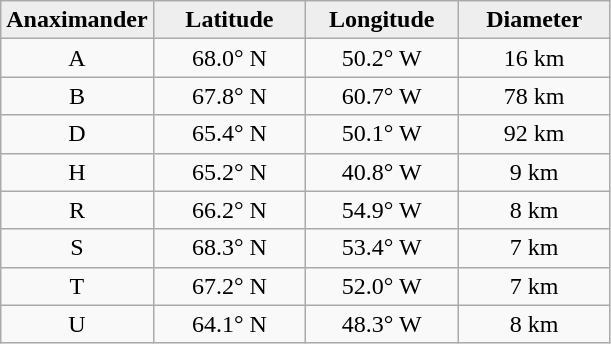<table class="wikitable">
<tr>
<th width="25%" style="background:#eeeeee;">Anaximander</th>
<th width="25%" style="background:#eeeeee;">Latitude</th>
<th width="25%" style="background:#eeeeee;">Longitude</th>
<th width="25%" style="background:#eeeeee;">Diameter</th>
</tr>
<tr>
<td align="center">A</td>
<td align="center">68.0° N</td>
<td align="center">50.2° W</td>
<td align="center">16 km</td>
</tr>
<tr>
<td align="center">B</td>
<td align="center">67.8° N</td>
<td align="center">60.7° W</td>
<td align="center">78 km</td>
</tr>
<tr>
<td align="center">D</td>
<td align="center">65.4° N</td>
<td align="center">50.1° W</td>
<td align="center">92 km</td>
</tr>
<tr>
<td align="center">H</td>
<td align="center">65.2° N</td>
<td align="center">40.8° W</td>
<td align="center">9 km</td>
</tr>
<tr>
<td align="center">R</td>
<td align="center">66.2° N</td>
<td align="center">54.9° W</td>
<td align="center">8 km</td>
</tr>
<tr>
<td align="center">S</td>
<td align="center">68.3° N</td>
<td align="center">53.4° W</td>
<td align="center">7 km</td>
</tr>
<tr>
<td align="center">T</td>
<td align="center">67.2° N</td>
<td align="center">52.0° W</td>
<td align="center">7 km</td>
</tr>
<tr>
<td align="center">U</td>
<td align="center">64.1° N</td>
<td align="center">48.3° W</td>
<td align="center">8 km</td>
</tr>
</table>
